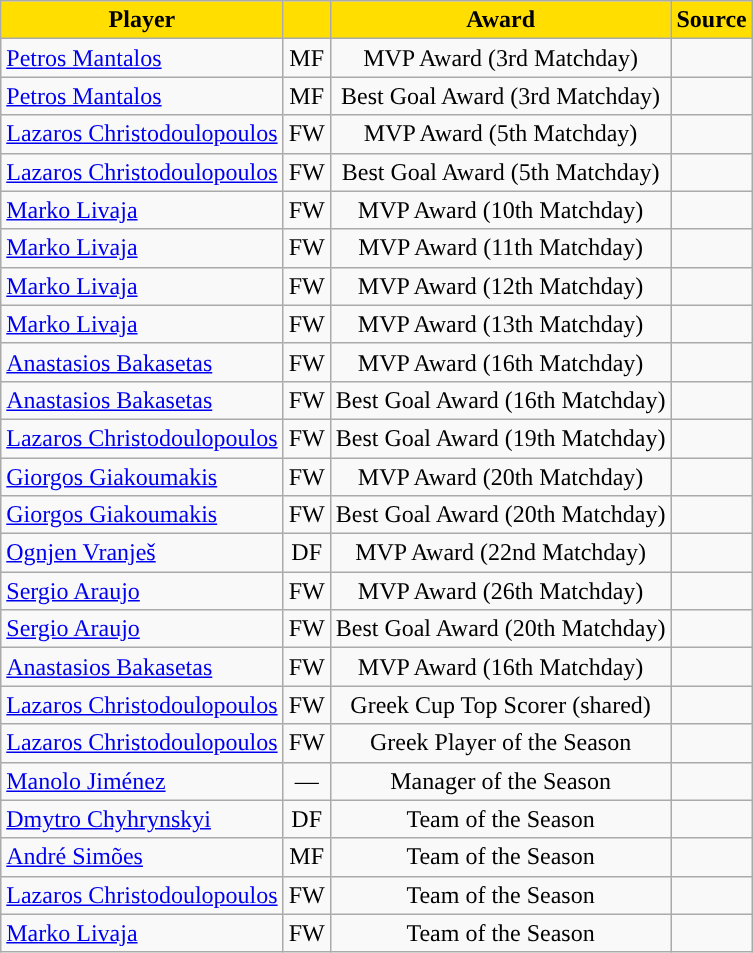<table class="wikitable">
<tr>
<th style="background:#FFDE00">Player</th>
<th style="background:#FFDE00"></th>
<th style="background:#FFDE00">Award</th>
<th style="background:#FFDE00">Source</th>
</tr>
<tr>
<td> <a href='#'>Petros Mantalos</a></td>
<td align="center">MF</td>
<td align="center">MVP Award (3rd Matchday)</td>
<td align="center"></td>
</tr>
<tr>
<td> <a href='#'>Petros Mantalos</a></td>
<td align="center">MF</td>
<td align="center">Best Goal Award (3rd Matchday)</td>
<td align="center"></td>
</tr>
<tr>
<td> <a href='#'>Lazaros Christodoulopoulos</a></td>
<td align="center">FW</td>
<td align="center">MVP Award (5th Matchday)</td>
<td align="center"></td>
</tr>
<tr>
<td> <a href='#'>Lazaros Christodoulopoulos</a></td>
<td align="center">FW</td>
<td align="center">Best Goal Award (5th Matchday)</td>
<td align="center"></td>
</tr>
<tr>
<td> <a href='#'>Marko Livaja</a></td>
<td align="center">FW</td>
<td align="center">MVP Award (10th Matchday)</td>
<td align="center"></td>
</tr>
<tr>
<td> <a href='#'>Marko Livaja</a></td>
<td align="center">FW</td>
<td align="center">MVP Award (11th Matchday)</td>
<td align="center"></td>
</tr>
<tr>
<td> <a href='#'>Marko Livaja</a></td>
<td align="center">FW</td>
<td align="center">MVP Award (12th Matchday)</td>
<td align="center"></td>
</tr>
<tr>
<td> <a href='#'>Marko Livaja</a></td>
<td align="center">FW</td>
<td align="center">MVP Award (13th Matchday)</td>
<td align="center"></td>
</tr>
<tr>
<td> <a href='#'>Anastasios Bakasetas</a></td>
<td align="center">FW</td>
<td align="center">MVP Award (16th Matchday)</td>
<td align="center"></td>
</tr>
<tr>
<td> <a href='#'>Anastasios Bakasetas</a></td>
<td align="center">FW</td>
<td align="center">Best Goal Award (16th Matchday)</td>
<td align="center"></td>
</tr>
<tr>
<td> <a href='#'>Lazaros Christodoulopoulos</a></td>
<td align="center">FW</td>
<td align="center">Best Goal Award (19th Matchday)</td>
<td align="center"></td>
</tr>
<tr>
<td> <a href='#'>Giorgos Giakoumakis</a></td>
<td align="center">FW</td>
<td align="center">MVP Award (20th Matchday)</td>
<td align="center"></td>
</tr>
<tr>
<td> <a href='#'>Giorgos Giakoumakis</a></td>
<td align="center">FW</td>
<td align="center">Best Goal Award (20th Matchday)</td>
<td align="center"></td>
</tr>
<tr>
<td> <a href='#'>Ognjen Vranješ</a></td>
<td align="center">DF</td>
<td align="center">MVP Award (22nd Matchday)</td>
<td align="center"></td>
</tr>
<tr>
<td> <a href='#'>Sergio Araujo</a></td>
<td align="center">FW</td>
<td align="center">MVP Award (26th Matchday)</td>
<td align="center"></td>
</tr>
<tr>
<td> <a href='#'>Sergio Araujo</a></td>
<td align="center">FW</td>
<td align="center">Best Goal Award (20th Matchday)</td>
<td align="center"></td>
</tr>
<tr>
<td> <a href='#'>Anastasios Bakasetas</a></td>
<td align="center">FW</td>
<td align="center">MVP Award (16th Matchday)</td>
<td align="center"></td>
</tr>
<tr>
<td> <a href='#'>Lazaros Christodoulopoulos</a></td>
<td align="center">FW</td>
<td align="center">Greek Cup Top Scorer (shared)</td>
<td align="center"></td>
</tr>
<tr>
<td> <a href='#'>Lazaros Christodoulopoulos</a></td>
<td align="center">FW</td>
<td align="center">Greek Player of the Season</td>
<td align="center"></td>
</tr>
<tr>
<td> <a href='#'>Manolo Jiménez</a></td>
<td align="center">—</td>
<td align="center">Manager of the Season</td>
<td align="center"></td>
</tr>
<tr>
<td> <a href='#'>Dmytro Chyhrynskyi</a></td>
<td align="center">DF</td>
<td align="center">Team of the Season</td>
<td align="center"></td>
</tr>
<tr>
<td> <a href='#'>André Simões</a></td>
<td align="center">MF</td>
<td align="center">Team of the Season</td>
<td align="center"></td>
</tr>
<tr>
<td> <a href='#'>Lazaros Christodoulopoulos</a></td>
<td align="center">FW</td>
<td align="center">Team of the Season</td>
<td align="center"></td>
</tr>
<tr>
<td> <a href='#'>Marko Livaja</a></td>
<td align="center">FW</td>
<td align="center">Team of the Season</td>
<td align="center"></td>
</tr>
</table>
